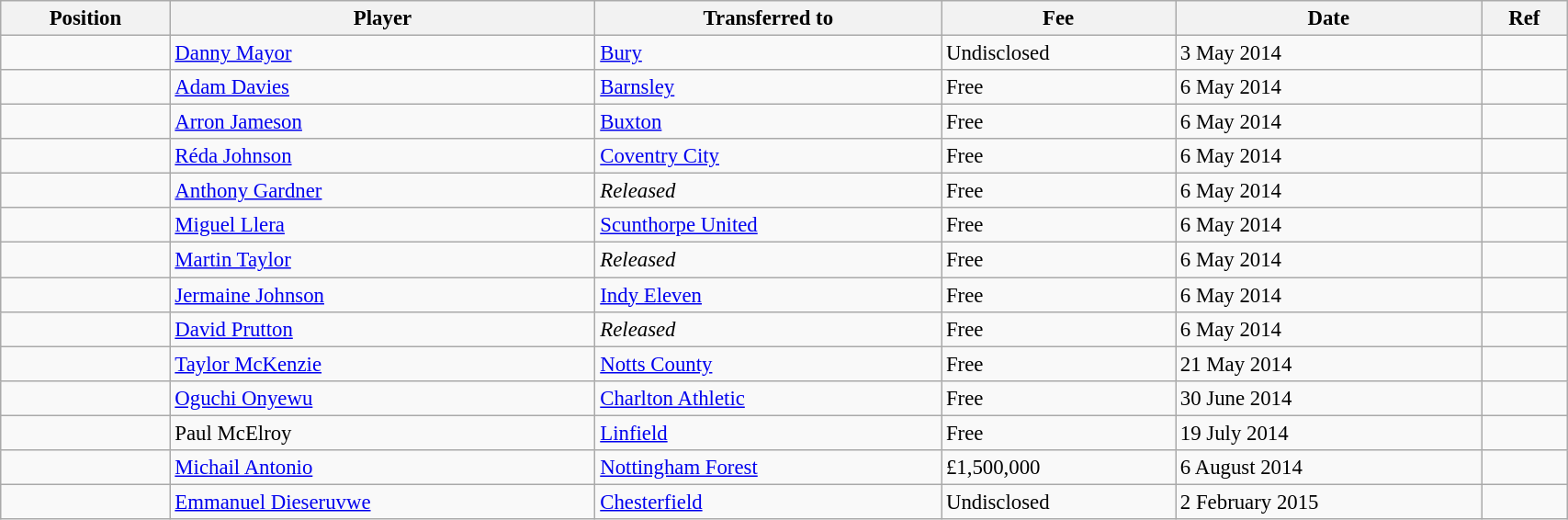<table class="wikitable" style="width:90%; text-align:center; font-size:95%; text-align:left;">
<tr>
<th>Position</th>
<th>Player</th>
<th>Transferred to</th>
<th>Fee</th>
<th>Date</th>
<th>Ref</th>
</tr>
<tr>
<td></td>
<td> <a href='#'>Danny Mayor</a></td>
<td> <a href='#'>Bury</a></td>
<td>Undisclosed</td>
<td>3 May 2014</td>
<td></td>
</tr>
<tr>
<td></td>
<td> <a href='#'>Adam Davies</a></td>
<td> <a href='#'>Barnsley</a></td>
<td>Free</td>
<td>6 May 2014</td>
<td></td>
</tr>
<tr>
<td></td>
<td> <a href='#'>Arron Jameson</a></td>
<td> <a href='#'>Buxton</a></td>
<td>Free</td>
<td>6 May 2014</td>
<td></td>
</tr>
<tr>
<td></td>
<td> <a href='#'>Réda Johnson</a></td>
<td> <a href='#'>Coventry City</a></td>
<td>Free</td>
<td>6 May 2014</td>
<td></td>
</tr>
<tr>
<td></td>
<td> <a href='#'>Anthony Gardner</a></td>
<td><em>Released</em></td>
<td>Free</td>
<td>6 May 2014</td>
<td></td>
</tr>
<tr>
<td></td>
<td> <a href='#'>Miguel Llera</a></td>
<td> <a href='#'>Scunthorpe United</a></td>
<td>Free</td>
<td>6 May 2014</td>
<td></td>
</tr>
<tr>
<td></td>
<td> <a href='#'>Martin Taylor</a></td>
<td><em>Released</em></td>
<td>Free</td>
<td>6 May 2014</td>
<td></td>
</tr>
<tr>
<td></td>
<td> <a href='#'>Jermaine Johnson</a></td>
<td> <a href='#'>Indy Eleven</a></td>
<td>Free</td>
<td>6 May 2014</td>
<td></td>
</tr>
<tr>
<td></td>
<td> <a href='#'>David Prutton</a></td>
<td><em>Released</em></td>
<td>Free</td>
<td>6 May 2014</td>
<td></td>
</tr>
<tr>
<td></td>
<td> <a href='#'>Taylor McKenzie</a></td>
<td> <a href='#'>Notts County</a></td>
<td>Free</td>
<td>21 May 2014</td>
<td></td>
</tr>
<tr>
<td></td>
<td> <a href='#'>Oguchi Onyewu</a></td>
<td> <a href='#'>Charlton Athletic</a></td>
<td>Free</td>
<td>30 June 2014</td>
<td></td>
</tr>
<tr>
<td></td>
<td> Paul McElroy</td>
<td> <a href='#'>Linfield</a></td>
<td>Free</td>
<td>19 July 2014</td>
<td></td>
</tr>
<tr>
<td></td>
<td> <a href='#'>Michail Antonio</a></td>
<td> <a href='#'>Nottingham Forest</a></td>
<td>£1,500,000</td>
<td>6 August 2014</td>
<td></td>
</tr>
<tr>
<td></td>
<td> <a href='#'>Emmanuel Dieseruvwe</a></td>
<td> <a href='#'>Chesterfield</a></td>
<td>Undisclosed</td>
<td>2 February 2015</td>
<td></td>
</tr>
</table>
